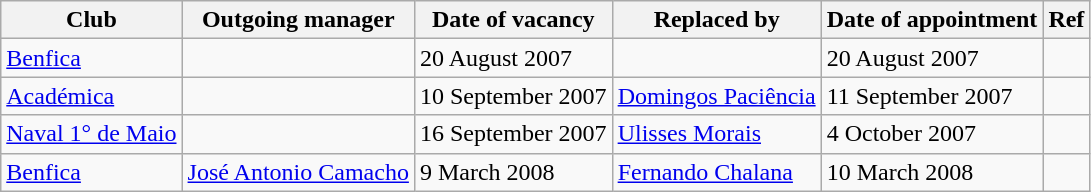<table class="wikitable sortable">
<tr>
<th>Club</th>
<th>Outgoing manager</th>
<th>Date of vacancy</th>
<th>Replaced by</th>
<th>Date of appointment</th>
<th>Ref</th>
</tr>
<tr>
<td><a href='#'>Benfica</a></td>
<td> </td>
<td>20 August 2007</td>
<td> </td>
<td>20 August 2007</td>
<td> <br></td>
</tr>
<tr>
<td><a href='#'>Académica</a></td>
<td> </td>
<td>10 September 2007</td>
<td> <a href='#'>Domingos Paciência</a></td>
<td>11 September 2007</td>
<td><br></td>
</tr>
<tr>
<td><a href='#'>Naval 1° de Maio</a></td>
<td> </td>
<td>16 September 2007</td>
<td> <a href='#'>Ulisses Morais</a></td>
<td>4 October 2007</td>
<td></td>
</tr>
<tr>
<td><a href='#'>Benfica</a></td>
<td> <a href='#'>José Antonio Camacho</a></td>
<td>9 March 2008</td>
<td> <a href='#'>Fernando Chalana</a></td>
<td>10 March 2008</td>
<td></td>
</tr>
</table>
